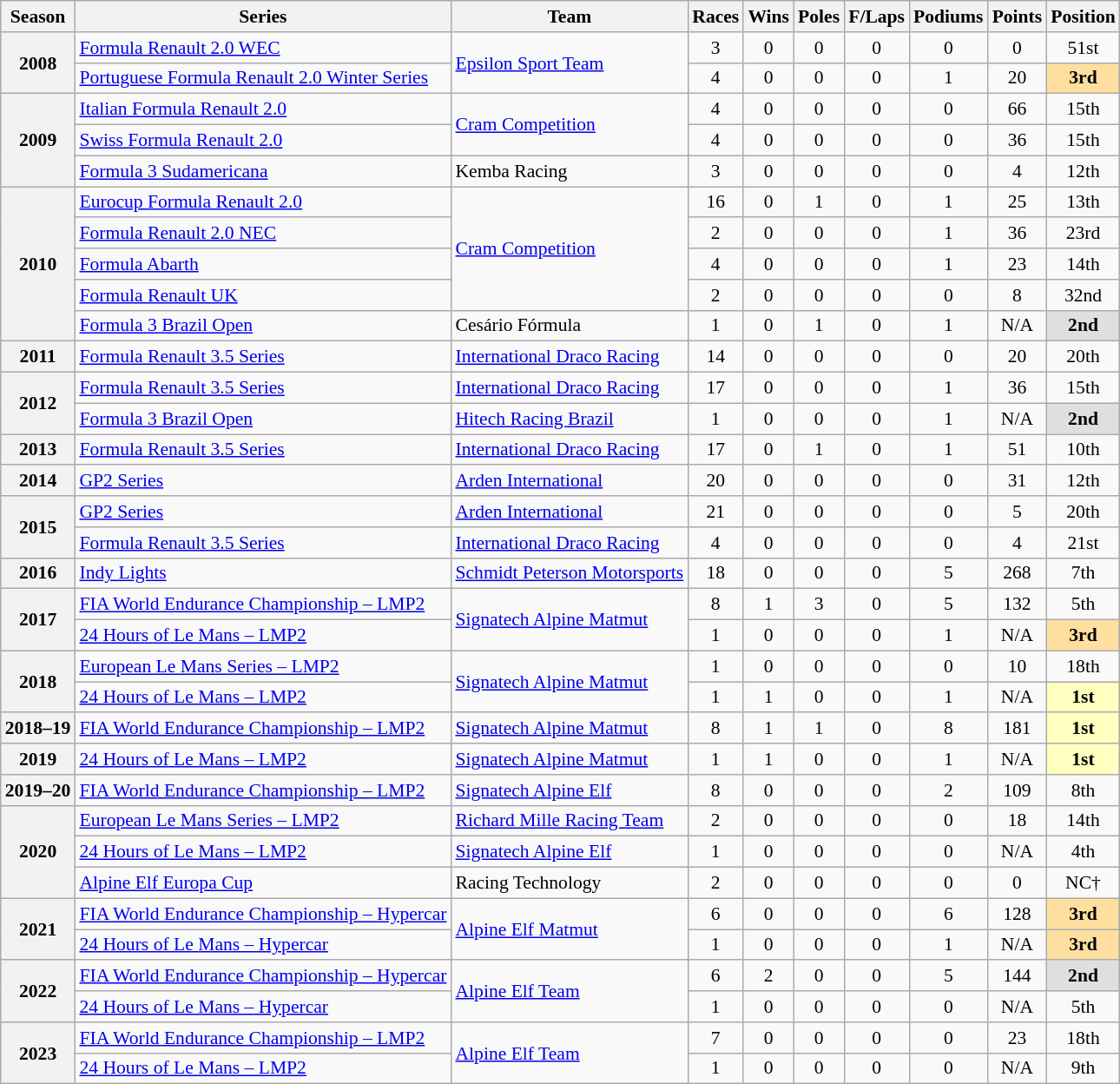<table class="wikitable" style="font-size: 90%; text-align:center">
<tr>
<th>Season</th>
<th>Series</th>
<th>Team</th>
<th>Races</th>
<th>Wins</th>
<th>Poles</th>
<th>F/Laps</th>
<th>Podiums</th>
<th>Points</th>
<th>Position</th>
</tr>
<tr>
<th rowspan=2>2008</th>
<td align=left><a href='#'>Formula Renault 2.0 WEC</a></td>
<td rowspan= 2 align=left><a href='#'>Epsilon Sport Team</a></td>
<td>3</td>
<td>0</td>
<td>0</td>
<td>0</td>
<td>0</td>
<td>0</td>
<td>51st</td>
</tr>
<tr>
<td align=left><a href='#'>Portuguese Formula Renault 2.0 Winter Series</a></td>
<td>4</td>
<td>0</td>
<td>0</td>
<td>0</td>
<td>1</td>
<td>20</td>
<td style="background:#FFDF9F;"><strong>3rd</strong></td>
</tr>
<tr>
<th rowspan=3>2009</th>
<td align=left><a href='#'>Italian Formula Renault 2.0</a></td>
<td align=left rowspan=2><a href='#'>Cram Competition</a></td>
<td>4</td>
<td>0</td>
<td>0</td>
<td>0</td>
<td>0</td>
<td>66</td>
<td>15th</td>
</tr>
<tr>
<td align=left><a href='#'>Swiss Formula Renault 2.0</a></td>
<td>4</td>
<td>0</td>
<td>0</td>
<td>0</td>
<td>0</td>
<td>36</td>
<td>15th</td>
</tr>
<tr>
<td align=left><a href='#'>Formula 3 Sudamericana</a></td>
<td align=left>Kemba Racing</td>
<td>3</td>
<td>0</td>
<td>0</td>
<td>0</td>
<td>0</td>
<td>4</td>
<td>12th</td>
</tr>
<tr>
<th rowspan=5>2010</th>
<td align=left><a href='#'>Eurocup Formula Renault 2.0</a></td>
<td align=left rowspan=4><a href='#'>Cram Competition</a></td>
<td>16</td>
<td>0</td>
<td>1</td>
<td>0</td>
<td>1</td>
<td>25</td>
<td>13th</td>
</tr>
<tr>
<td align=left><a href='#'>Formula Renault 2.0 NEC</a></td>
<td>2</td>
<td>0</td>
<td>0</td>
<td>0</td>
<td>1</td>
<td>36</td>
<td>23rd</td>
</tr>
<tr>
<td align=left><a href='#'>Formula Abarth</a></td>
<td>4</td>
<td>0</td>
<td>0</td>
<td>0</td>
<td>1</td>
<td>23</td>
<td>14th</td>
</tr>
<tr>
<td align=left><a href='#'>Formula Renault UK</a></td>
<td>2</td>
<td>0</td>
<td>0</td>
<td>0</td>
<td>0</td>
<td>8</td>
<td>32nd</td>
</tr>
<tr>
<td align=left><a href='#'>Formula 3 Brazil Open</a></td>
<td align=left>Cesário Fórmula</td>
<td>1</td>
<td>0</td>
<td>1</td>
<td>0</td>
<td>1</td>
<td>N/A</td>
<td style="background:#DFDFDF;"><strong>2nd</strong></td>
</tr>
<tr>
<th>2011</th>
<td align=left><a href='#'>Formula Renault 3.5 Series</a></td>
<td align=left><a href='#'>International Draco Racing</a></td>
<td>14</td>
<td>0</td>
<td>0</td>
<td>0</td>
<td>0</td>
<td>20</td>
<td>20th</td>
</tr>
<tr>
<th rowspan=2>2012</th>
<td align=left><a href='#'>Formula Renault 3.5 Series</a></td>
<td align=left><a href='#'>International Draco Racing</a></td>
<td>17</td>
<td>0</td>
<td>0</td>
<td>0</td>
<td>1</td>
<td>36</td>
<td>15th</td>
</tr>
<tr>
<td align=left><a href='#'>Formula 3 Brazil Open</a></td>
<td align=left><a href='#'>Hitech Racing Brazil</a></td>
<td>1</td>
<td>0</td>
<td>0</td>
<td>0</td>
<td>1</td>
<td>N/A</td>
<td style="background:#DFDFDF;"><strong>2nd</strong></td>
</tr>
<tr>
<th>2013</th>
<td align=left><a href='#'>Formula Renault 3.5 Series</a></td>
<td align=left><a href='#'>International Draco Racing</a></td>
<td>17</td>
<td>0</td>
<td>1</td>
<td>0</td>
<td>1</td>
<td>51</td>
<td>10th</td>
</tr>
<tr>
<th>2014</th>
<td align=left><a href='#'>GP2 Series</a></td>
<td align=left><a href='#'>Arden International</a></td>
<td>20</td>
<td>0</td>
<td>0</td>
<td>0</td>
<td>0</td>
<td>31</td>
<td>12th</td>
</tr>
<tr>
<th rowspan=2>2015</th>
<td align=left><a href='#'>GP2 Series</a></td>
<td align=left><a href='#'>Arden International</a></td>
<td>21</td>
<td>0</td>
<td>0</td>
<td>0</td>
<td>0</td>
<td>5</td>
<td>20th</td>
</tr>
<tr>
<td align=left><a href='#'>Formula Renault 3.5 Series</a></td>
<td align=left><a href='#'>International Draco Racing</a></td>
<td>4</td>
<td>0</td>
<td>0</td>
<td>0</td>
<td>0</td>
<td>4</td>
<td>21st</td>
</tr>
<tr>
<th>2016</th>
<td align=left><a href='#'>Indy Lights</a></td>
<td align=left><a href='#'>Schmidt Peterson Motorsports</a></td>
<td>18</td>
<td>0</td>
<td>0</td>
<td>0</td>
<td>5</td>
<td>268</td>
<td>7th</td>
</tr>
<tr>
<th rowspan=2>2017</th>
<td align=left><a href='#'>FIA World Endurance Championship – LMP2</a></td>
<td align=left rowspan=2><a href='#'>Signatech Alpine Matmut</a></td>
<td>8</td>
<td>1</td>
<td>3</td>
<td>0</td>
<td>5</td>
<td>132</td>
<td>5th</td>
</tr>
<tr>
<td align=left><a href='#'>24 Hours of Le Mans – LMP2</a></td>
<td>1</td>
<td>0</td>
<td>0</td>
<td>0</td>
<td>1</td>
<td>N/A</td>
<td style="background:#FFDF9F;"><strong>3rd</strong></td>
</tr>
<tr>
<th rowspan=2>2018</th>
<td align=left><a href='#'>European Le Mans Series – LMP2</a></td>
<td align=left rowspan=2><a href='#'>Signatech Alpine Matmut</a></td>
<td>1</td>
<td>0</td>
<td>0</td>
<td>0</td>
<td>0</td>
<td>10</td>
<td>18th</td>
</tr>
<tr>
<td align=left><a href='#'>24 Hours of Le Mans – LMP2</a></td>
<td>1</td>
<td>1</td>
<td>0</td>
<td>0</td>
<td>1</td>
<td>N/A</td>
<td style="background:#FFFFBF;"><strong>1st</strong></td>
</tr>
<tr>
<th>2018–19</th>
<td align=left><a href='#'>FIA World Endurance Championship – LMP2</a></td>
<td align=left><a href='#'>Signatech Alpine Matmut</a></td>
<td>8</td>
<td>1</td>
<td>1</td>
<td>0</td>
<td>8</td>
<td>181</td>
<td style="background:#FFFFBF;"><strong>1st</strong></td>
</tr>
<tr>
<th>2019</th>
<td align=left><a href='#'>24 Hours of Le Mans – LMP2</a></td>
<td align=left><a href='#'>Signatech Alpine Matmut</a></td>
<td>1</td>
<td>1</td>
<td>0</td>
<td>0</td>
<td>1</td>
<td>N/A</td>
<td style="background:#FFFFBF;"><strong>1st</strong></td>
</tr>
<tr>
<th>2019–20</th>
<td align=left><a href='#'>FIA World Endurance Championship – LMP2</a></td>
<td align=left><a href='#'>Signatech Alpine Elf</a></td>
<td>8</td>
<td>0</td>
<td>0</td>
<td>0</td>
<td>2</td>
<td>109</td>
<td>8th</td>
</tr>
<tr>
<th rowspan=3>2020</th>
<td align=left><a href='#'>European Le Mans Series – LMP2</a></td>
<td align=left><a href='#'>Richard Mille Racing Team</a></td>
<td>2</td>
<td>0</td>
<td>0</td>
<td>0</td>
<td>0</td>
<td>18</td>
<td>14th</td>
</tr>
<tr>
<td align=left><a href='#'>24 Hours of Le Mans – LMP2</a></td>
<td align=left><a href='#'>Signatech Alpine Elf</a></td>
<td>1</td>
<td>0</td>
<td>0</td>
<td>0</td>
<td>0</td>
<td>N/A</td>
<td>4th</td>
</tr>
<tr>
<td align=left><a href='#'>Alpine Elf Europa Cup</a></td>
<td align=left>Racing Technology</td>
<td>2</td>
<td>0</td>
<td>0</td>
<td>0</td>
<td>0</td>
<td>0</td>
<td>NC†</td>
</tr>
<tr>
<th rowspan=2>2021</th>
<td align=left><a href='#'>FIA World Endurance Championship – Hypercar</a></td>
<td align=left rowspan=2><a href='#'>Alpine Elf Matmut</a></td>
<td>6</td>
<td>0</td>
<td>0</td>
<td>0</td>
<td>6</td>
<td>128</td>
<td style="background:#FFDF9F;"><strong>3rd</strong></td>
</tr>
<tr>
<td align=left><a href='#'>24 Hours of Le Mans – Hypercar</a></td>
<td>1</td>
<td>0</td>
<td>0</td>
<td>0</td>
<td>1</td>
<td>N/A</td>
<td style="background:#FFDF9F;"><strong>3rd</strong></td>
</tr>
<tr>
<th rowspan="2">2022</th>
<td align=left><a href='#'>FIA World Endurance Championship – Hypercar</a></td>
<td rowspan="2" align="left"><a href='#'>Alpine Elf Team</a></td>
<td>6</td>
<td>2</td>
<td>0</td>
<td>0</td>
<td>5</td>
<td>144</td>
<td style="background:#DFDFDF;"><strong>2nd</strong></td>
</tr>
<tr>
<td align=left><a href='#'>24 Hours of Le Mans – Hypercar</a></td>
<td>1</td>
<td>0</td>
<td>0</td>
<td>0</td>
<td>0</td>
<td>N/A</td>
<td>5th</td>
</tr>
<tr>
<th rowspan="2">2023</th>
<td align=left><a href='#'>FIA World Endurance Championship – LMP2</a></td>
<td rowspan="2" align="left"><a href='#'>Alpine Elf Team</a></td>
<td>7</td>
<td>0</td>
<td>0</td>
<td>0</td>
<td>0</td>
<td>23</td>
<td>18th</td>
</tr>
<tr>
<td align=left><a href='#'>24 Hours of Le Mans – LMP2</a></td>
<td>1</td>
<td>0</td>
<td>0</td>
<td>0</td>
<td>0</td>
<td>N/A</td>
<td>9th</td>
</tr>
</table>
